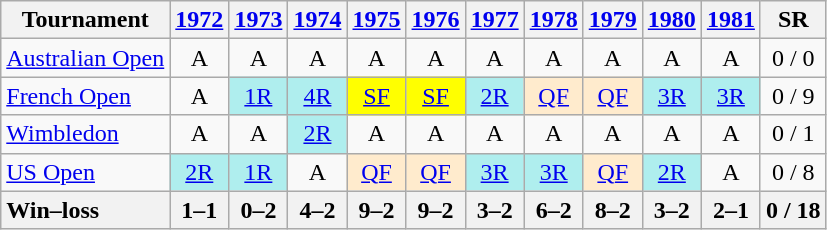<table class=wikitable style=text-align:center>
<tr>
<th>Tournament</th>
<th><a href='#'>1972</a></th>
<th><a href='#'>1973</a></th>
<th><a href='#'>1974</a></th>
<th><a href='#'>1975</a></th>
<th><a href='#'>1976</a></th>
<th><a href='#'>1977</a></th>
<th><a href='#'>1978</a></th>
<th><a href='#'>1979</a></th>
<th><a href='#'>1980</a></th>
<th><a href='#'>1981</a></th>
<th>SR</th>
</tr>
<tr>
<td align=left><a href='#'>Australian Open</a></td>
<td>A</td>
<td>A</td>
<td>A</td>
<td>A</td>
<td>A</td>
<td>A</td>
<td>A</td>
<td>A</td>
<td>A</td>
<td>A</td>
<td>0 / 0</td>
</tr>
<tr>
<td align=left><a href='#'>French Open</a></td>
<td>A</td>
<td bgcolor=afeeee><a href='#'>1R</a></td>
<td bgcolor=afeeee><a href='#'>4R</a></td>
<td bgcolor=yellow><a href='#'>SF</a></td>
<td bgcolor=yellow><a href='#'>SF</a></td>
<td bgcolor=afeeee><a href='#'>2R</a></td>
<td bgcolor=ffebcd><a href='#'>QF</a></td>
<td bgcolor=ffebcd><a href='#'>QF</a></td>
<td bgcolor=afeeee><a href='#'>3R</a></td>
<td bgcolor=afeeee><a href='#'>3R</a></td>
<td>0 / 9</td>
</tr>
<tr>
<td align=left><a href='#'>Wimbledon</a></td>
<td>A</td>
<td>A</td>
<td bgcolor=afeeee><a href='#'>2R</a></td>
<td>A</td>
<td>A</td>
<td>A</td>
<td>A</td>
<td>A</td>
<td>A</td>
<td>A</td>
<td>0 / 1</td>
</tr>
<tr>
<td align=left><a href='#'>US Open</a></td>
<td bgcolor=afeeee><a href='#'>2R</a></td>
<td bgcolor=afeeee><a href='#'>1R</a></td>
<td>A</td>
<td bgcolor=ffebcd><a href='#'>QF</a></td>
<td bgcolor=ffebcd><a href='#'>QF</a></td>
<td bgcolor=afeeee><a href='#'>3R</a></td>
<td bgcolor=afeeee><a href='#'>3R</a></td>
<td bgcolor=ffebcd><a href='#'>QF</a></td>
<td bgcolor=afeeee><a href='#'>2R</a></td>
<td>A</td>
<td>0 / 8</td>
</tr>
<tr>
<th style=text-align:left>Win–loss</th>
<th>1–1</th>
<th>0–2</th>
<th>4–2</th>
<th>9–2</th>
<th>9–2</th>
<th>3–2</th>
<th>6–2</th>
<th>8–2</th>
<th>3–2</th>
<th>2–1</th>
<th>0 / 18</th>
</tr>
</table>
